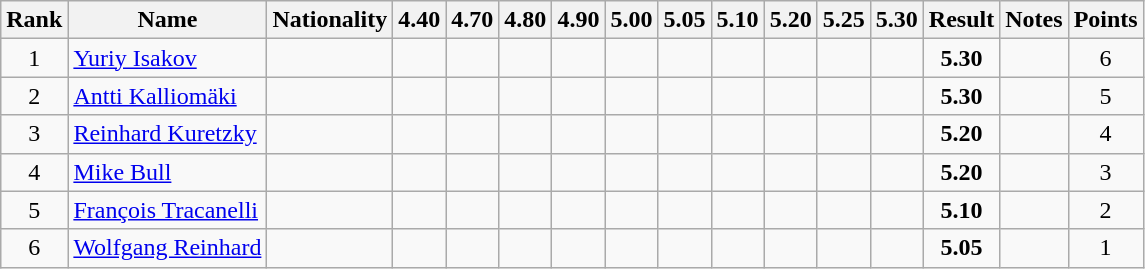<table class="wikitable sortable" style="text-align:center">
<tr>
<th>Rank</th>
<th>Name</th>
<th>Nationality</th>
<th>4.40</th>
<th>4.70</th>
<th>4.80</th>
<th>4.90</th>
<th>5.00</th>
<th>5.05</th>
<th>5.10</th>
<th>5.20</th>
<th>5.25</th>
<th>5.30</th>
<th>Result</th>
<th>Notes</th>
<th>Points</th>
</tr>
<tr>
<td>1</td>
<td align=left><a href='#'>Yuriy Isakov</a></td>
<td align=left></td>
<td></td>
<td></td>
<td></td>
<td></td>
<td></td>
<td></td>
<td></td>
<td></td>
<td></td>
<td></td>
<td><strong>5.30</strong></td>
<td></td>
<td>6</td>
</tr>
<tr>
<td>2</td>
<td align=left><a href='#'>Antti Kalliomäki</a></td>
<td align=left></td>
<td></td>
<td></td>
<td></td>
<td></td>
<td></td>
<td></td>
<td></td>
<td></td>
<td></td>
<td></td>
<td><strong>5.30</strong></td>
<td></td>
<td>5</td>
</tr>
<tr>
<td>3</td>
<td align=left><a href='#'>Reinhard Kuretzky</a></td>
<td align=left></td>
<td></td>
<td></td>
<td></td>
<td></td>
<td></td>
<td></td>
<td></td>
<td></td>
<td></td>
<td></td>
<td><strong>5.20</strong></td>
<td></td>
<td>4</td>
</tr>
<tr>
<td>4</td>
<td align=left><a href='#'>Mike Bull</a></td>
<td align=left></td>
<td></td>
<td></td>
<td></td>
<td></td>
<td></td>
<td></td>
<td></td>
<td></td>
<td></td>
<td></td>
<td><strong>5.20</strong></td>
<td></td>
<td>3</td>
</tr>
<tr>
<td>5</td>
<td align=left><a href='#'>François Tracanelli</a></td>
<td align=left></td>
<td></td>
<td></td>
<td></td>
<td></td>
<td></td>
<td></td>
<td></td>
<td></td>
<td></td>
<td></td>
<td><strong>5.10</strong></td>
<td></td>
<td>2</td>
</tr>
<tr>
<td>6</td>
<td align=left><a href='#'>Wolfgang Reinhard</a></td>
<td align=left></td>
<td></td>
<td></td>
<td></td>
<td></td>
<td></td>
<td></td>
<td></td>
<td></td>
<td></td>
<td></td>
<td><strong>5.05</strong></td>
<td></td>
<td>1</td>
</tr>
</table>
